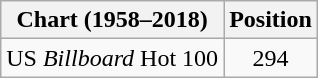<table class="wikitable plainrowheaders">
<tr>
<th>Chart (1958–2018)</th>
<th>Position</th>
</tr>
<tr>
<td>US <em>Billboard</em> Hot 100</td>
<td style="text-align:center;">294</td>
</tr>
</table>
